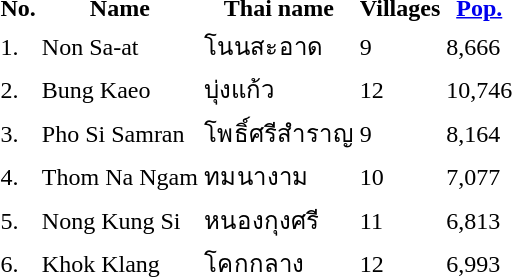<table>
<tr>
<th>No.</th>
<th>Name</th>
<th>Thai name</th>
<th>Villages</th>
<th><a href='#'>Pop.</a></th>
</tr>
<tr>
<td>1.</td>
<td>Non Sa-at</td>
<td>โนนสะอาด</td>
<td>9</td>
<td>8,666</td>
<td></td>
</tr>
<tr>
<td>2.</td>
<td>Bung Kaeo</td>
<td>บุ่งแก้ว</td>
<td>12</td>
<td>10,746</td>
<td></td>
</tr>
<tr>
<td>3.</td>
<td>Pho Si Samran</td>
<td>โพธิ์ศรีสำราญ</td>
<td>9</td>
<td>8,164</td>
<td></td>
</tr>
<tr>
<td>4.</td>
<td>Thom Na Ngam</td>
<td>ทมนางาม</td>
<td>10</td>
<td>7,077</td>
<td></td>
</tr>
<tr>
<td>5.</td>
<td>Nong Kung Si</td>
<td>หนองกุงศรี</td>
<td>11</td>
<td>6,813</td>
<td></td>
</tr>
<tr>
<td>6.</td>
<td>Khok Klang</td>
<td>โคกกลาง</td>
<td>12</td>
<td>6,993</td>
<td></td>
</tr>
</table>
